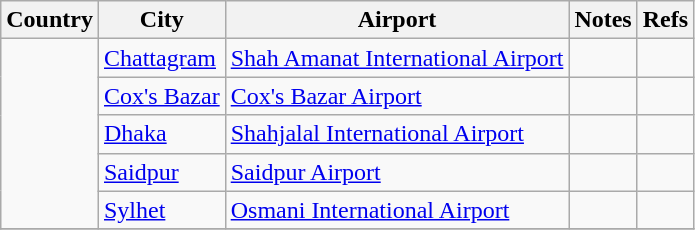<table class="wikitable">
<tr>
<th>Country</th>
<th>City</th>
<th>Airport</th>
<th>Notes</th>
<th>Refs</th>
</tr>
<tr>
<td rowspan="5"></td>
<td><a href='#'>Chattagram</a></td>
<td><a href='#'>Shah Amanat International Airport</a></td>
<td></td>
<td></td>
</tr>
<tr>
<td><a href='#'>Cox's Bazar</a></td>
<td><a href='#'>Cox's Bazar Airport</a></td>
<td></td>
<td></td>
</tr>
<tr>
<td><a href='#'>Dhaka</a></td>
<td><a href='#'>Shahjalal International Airport</a></td>
<td></td>
<td></td>
</tr>
<tr>
<td><a href='#'>Saidpur</a></td>
<td><a href='#'>Saidpur Airport</a></td>
<td></td>
<td></td>
</tr>
<tr>
<td><a href='#'>Sylhet</a></td>
<td><a href='#'>Osmani International Airport</a></td>
<td></td>
<td></td>
</tr>
<tr>
</tr>
</table>
